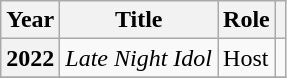<table class="wikitable sortable plainrowheaders">
<tr>
<th scope="col">Year</th>
<th scope="col">Title</th>
<th scope="col">Role</th>
<th scope="col" class="unsortable"></th>
</tr>
<tr>
<th scope="row">2022</th>
<td><em>Late Night Idol</em></td>
<td>Host</td>
<td></td>
</tr>
<tr>
</tr>
</table>
